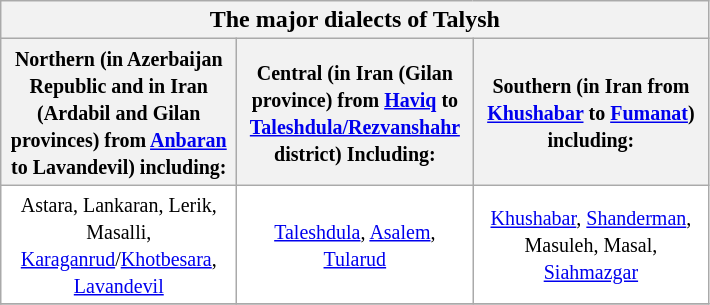<table class="wikitable" style="border:1px solid #aaa; border-collapse:collapse; text-align: center; background:white;">
<tr>
<th colspan="3"><strong>The major dialects of Talysh</strong></th>
</tr>
<tr>
<th style="width:150px;"><small>Northern (in Azerbaijan Republic and in Iran (Ardabil and Gilan provinces) from <a href='#'>Anbaran</a> to Lavandevil) including:</small></th>
<th style="width:150px;"><small>Central (in Iran (Gilan province) from <a href='#'>Haviq</a> to <a href='#'>Taleshdula/Rezvanshahr</a> district) Including:</small></th>
<th style="width:150px;"><small>Southern (in Iran from <a href='#'>Khushabar</a> to <a href='#'>Fumanat</a>) including:</small></th>
</tr>
<tr>
<td style="width:150px;"><small>Astara, Lankaran, Lerik, Masalli, <a href='#'>Karaganrud</a>/<a href='#'>Khotbesara</a>, <a href='#'>Lavandevil</a></small></td>
<td style="width:150px;"><small><a href='#'>Taleshdula</a>, <a href='#'>Asalem</a>, <a href='#'>Tularud</a></small></td>
<td style="width:150px;"><small><a href='#'>Khushabar</a>, <a href='#'>Shanderman</a>, Masuleh, Masal, <a href='#'>Siahmazgar</a></small></td>
</tr>
<tr>
</tr>
</table>
